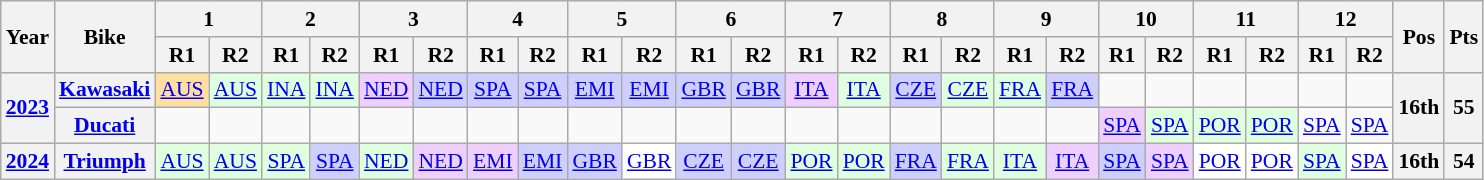<table class="wikitable" style="text-align:center; font-size:90%">
<tr>
<th valign="middle" rowspan=2>Year</th>
<th valign="middle" rowspan=2>Bike</th>
<th colspan=2>1</th>
<th colspan=2>2</th>
<th colspan=2>3</th>
<th colspan=2>4</th>
<th colspan=2>5</th>
<th colspan=2>6</th>
<th colspan=2>7</th>
<th colspan=2>8</th>
<th colspan=2>9</th>
<th colspan=2>10</th>
<th colspan=2>11</th>
<th colspan=2>12</th>
<th rowspan=2>Pos</th>
<th rowspan=2>Pts</th>
</tr>
<tr>
<th>R1</th>
<th>R2</th>
<th>R1</th>
<th>R2</th>
<th>R1</th>
<th>R2</th>
<th>R1</th>
<th>R2</th>
<th>R1</th>
<th>R2</th>
<th>R1</th>
<th>R2</th>
<th>R1</th>
<th>R2</th>
<th>R1</th>
<th>R2</th>
<th>R1</th>
<th>R2</th>
<th>R1</th>
<th>R2</th>
<th>R1</th>
<th>R2</th>
<th>R1</th>
<th>R2</th>
</tr>
<tr>
<th rowspan=2><a href='#'>2023</a></th>
<th><a href='#'>Kawasaki</a></th>
<td style="background:#ffdf9f;"><a href='#'>AUS</a><br></td>
<td style="background:#dfffdf;"><a href='#'>AUS</a><br></td>
<td style="background:#dfffdf;"><a href='#'>INA</a><br></td>
<td style="background:#dfffdf;"><a href='#'>INA</a><br></td>
<td style="background:#efcfff;"><a href='#'>NED</a><br></td>
<td style="background:#cfcfff;"><a href='#'>NED</a><br></td>
<td style="background:#cfcfff;"><a href='#'>SPA</a><br></td>
<td style="background:#cfcfff;"><a href='#'>SPA</a><br></td>
<td style="background:#cfcfff;"><a href='#'>EMI</a><br></td>
<td style="background:#cfcfff;"><a href='#'>EMI</a><br></td>
<td style="background:#cfcfff;"><a href='#'>GBR</a><br></td>
<td style="background:#cfcfff;"><a href='#'>GBR</a><br></td>
<td style="background:#efcfff;"><a href='#'>ITA</a><br></td>
<td style="background:#dfffdf;"><a href='#'>ITA</a><br></td>
<td style="background:#cfcfff;"><a href='#'>CZE</a><br></td>
<td style="background:#dfffdf;"><a href='#'>CZE</a><br></td>
<td style="background:#dfffdf;"><a href='#'>FRA</a><br></td>
<td style="background:#cfcfff;"><a href='#'>FRA</a><br></td>
<td></td>
<td></td>
<td></td>
<td></td>
<td></td>
<td></td>
<th rowspan=2>16th</th>
<th rowspan=2>55</th>
</tr>
<tr>
<th><a href='#'>Ducati</a></th>
<td></td>
<td></td>
<td></td>
<td></td>
<td></td>
<td></td>
<td></td>
<td></td>
<td></td>
<td></td>
<td></td>
<td></td>
<td></td>
<td></td>
<td></td>
<td></td>
<td></td>
<td></td>
<td style="background:#efcfff;"><a href='#'>SPA</a><br></td>
<td style="background:#dfffdf;"><a href='#'>SPA</a><br></td>
<td style="background:#dfffdf;"><a href='#'>POR</a><br></td>
<td style="background:#dfffdf;"><a href='#'>POR</a><br></td>
<td><a href='#'>SPA</a></td>
<td><a href='#'>SPA</a></td>
</tr>
<tr>
<th><a href='#'>2024</a></th>
<th><a href='#'>Triumph</a></th>
<td style="background:#DFFFDF;"><a href='#'>AUS</a><br></td>
<td style="background:#DFFFDF;"><a href='#'>AUS</a><br></td>
<td style="background:#DFFFDF;"><a href='#'>SPA</a><br></td>
<td style="background:#CFCFFF;"><a href='#'>SPA</a><br></td>
<td style="background:#DFFFDF;"><a href='#'>NED</a><br></td>
<td style="background:#EFCFFF;"><a href='#'>NED</a><br></td>
<td style="background:#EFCFFF;"><a href='#'>EMI</a><br></td>
<td style="background:#CFCFFF;"><a href='#'>EMI</a><br></td>
<td style="background:#CFCFFF;"><a href='#'>GBR</a><br></td>
<td style="background:#FFFFFF;"><a href='#'>GBR</a><br></td>
<td style="background:#CFCFFF;"><a href='#'>CZE</a><br></td>
<td style="background:#CFCFFF;"><a href='#'>CZE</a><br></td>
<td style="background:#DFFFDF;"><a href='#'>POR</a><br></td>
<td style="background:#DFFFDF;"><a href='#'>POR</a><br></td>
<td style="background:#CFCFFF;"><a href='#'>FRA</a><br></td>
<td style="background:#DFFFDF;"><a href='#'>FRA</a><br></td>
<td style="background:#DFFFDF;"><a href='#'>ITA</a><br></td>
<td style="background:#EFCFFF;"><a href='#'>ITA</a><br></td>
<td style="background:#CFCFFF;"><a href='#'>SPA</a><br></td>
<td style="background:#EFCFFF;"><a href='#'>SPA</a><br></td>
<td style="background:#FFFFFF;"><a href='#'>POR</a><br></td>
<td style="background:#FFFFFF;"><a href='#'>POR</a><br></td>
<td style="background:#DFFFDF;"><a href='#'>SPA</a><br></td>
<td style="background:#FFFFFF;"><a href='#'>SPA</a><br></td>
<th>16th</th>
<th>54</th>
</tr>
</table>
